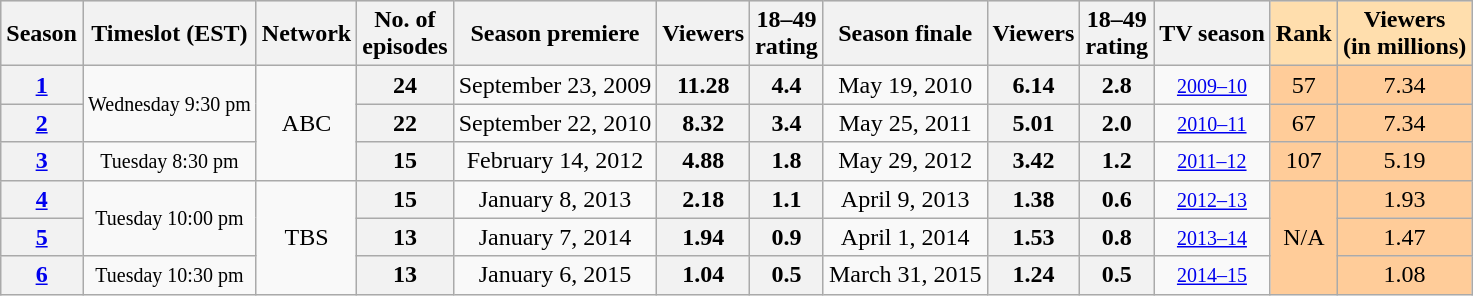<table class="wikitable plainrowheaders" style="text-align:center">
<tr style="background:#e0e0e0;">
<th scope="col">Season</th>
<th scope="col">Timeslot (EST)</th>
<th scope="col">Network</th>
<th scope="col">No. of<br>episodes</th>
<th scope="col">Season premiere</th>
<th scope="col">Viewers</th>
<th scope="col">18–49<br>rating</th>
<th scope="col">Season finale</th>
<th scope="col">Viewers</th>
<th scope="col">18–49<br>rating</th>
<th scope="col">TV season</th>
<th scope="col" style="background:#ffdead;">Rank</th>
<th scope="col" style="background:#ffdead;">Viewers<br>(in millions)</th>
</tr>
<tr style="background:#f9f9f9;">
<th scope="row"><strong><a href='#'>1</a></strong></th>
<td rowspan="2"><small>Wednesday 9:30 pm</small></td>
<td rowspan="3">ABC</td>
<th>24</th>
<td>September 23, 2009</td>
<th>11.28</th>
<th>4.4</th>
<td>May 19, 2010</td>
<th>6.14</th>
<th>2.8</th>
<td><small><a href='#'>2009–10</a></small></td>
<td style="background:#fc9;">57</td>
<td style="background:#fc9;">7.34</td>
</tr>
<tr>
<th scope="row"><strong><a href='#'>2</a></strong></th>
<th>22</th>
<td>September 22, 2010</td>
<th>8.32</th>
<th>3.4</th>
<td>May 25, 2011</td>
<th>5.01</th>
<th>2.0</th>
<td><small><a href='#'>2010–11</a></small></td>
<td style="background:#fc9;">67</td>
<td style="background:#fc9;">7.34</td>
</tr>
<tr>
<th scope="row"><strong><a href='#'>3</a></strong></th>
<td><small>Tuesday 8:30 pm</small></td>
<th>15</th>
<td>February 14, 2012</td>
<th>4.88</th>
<th>1.8</th>
<td>May 29, 2012</td>
<th>3.42</th>
<th>1.2</th>
<td><small><a href='#'>2011–12</a></small></td>
<td style="background:#fc9;">107</td>
<td style="background:#fc9;">5.19</td>
</tr>
<tr>
<th scope="row"><strong><a href='#'>4</a></strong></th>
<td rowspan="2"><small>Tuesday 10:00 pm</small></td>
<td rowspan="3">TBS</td>
<th>15</th>
<td>January 8, 2013</td>
<th>2.18</th>
<th>1.1</th>
<td>April 9, 2013</td>
<th>1.38</th>
<th>0.6</th>
<td><small><a href='#'>2012–13</a></small></td>
<td style="background:#fc9;" rowspan="3">N/A</td>
<td style="background:#fc9;">1.93</td>
</tr>
<tr>
<th scope="row"><strong><a href='#'>5</a></strong></th>
<th>13</th>
<td>January 7, 2014</td>
<th>1.94</th>
<th>0.9</th>
<td>April 1, 2014</td>
<th>1.53</th>
<th>0.8</th>
<td><small><a href='#'>2013–14</a></small></td>
<td style="background:#fc9;">1.47</td>
</tr>
<tr>
<th scope="row"><strong><a href='#'>6</a></strong></th>
<td><small>Tuesday 10:30 pm</small></td>
<th>13</th>
<td>January 6, 2015</td>
<th>1.04</th>
<th>0.5</th>
<td>March 31, 2015</td>
<th>1.24</th>
<th>0.5</th>
<td><small><a href='#'>2014–15</a></small></td>
<td style="background:#fc9;">1.08</td>
</tr>
</table>
